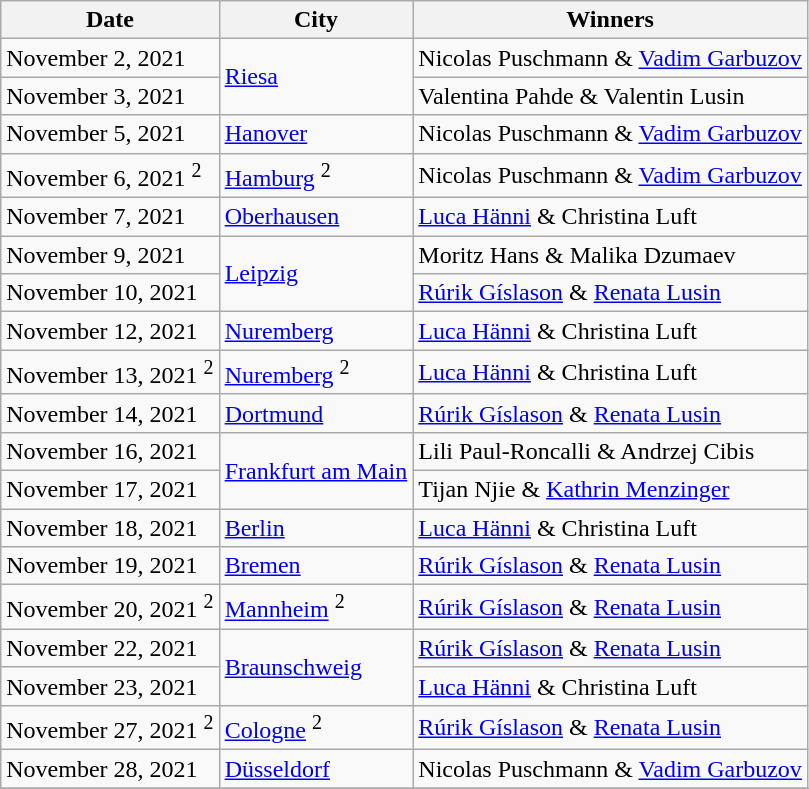<table class="wikitable">
<tr>
<th>Date</th>
<th>City</th>
<th>Winners</th>
</tr>
<tr>
<td>November 2, 2021</td>
<td rowspan="2"><a href='#'>Riesa</a></td>
<td>Nicolas Puschmann & <a href='#'>Vadim Garbuzov</a></td>
</tr>
<tr>
<td>November 3, 2021</td>
<td>Valentina Pahde & Valentin Lusin</td>
</tr>
<tr>
<td>November 5, 2021</td>
<td><a href='#'>Hanover</a></td>
<td>Nicolas Puschmann & <a href='#'>Vadim Garbuzov</a></td>
</tr>
<tr>
<td>November 6, 2021 <sup>2</sup></td>
<td><a href='#'>Hamburg</a> <sup>2</sup></td>
<td>Nicolas Puschmann & <a href='#'>Vadim Garbuzov</a></td>
</tr>
<tr>
<td>November 7, 2021</td>
<td><a href='#'>Oberhausen</a></td>
<td><a href='#'>Luca Hänni</a> & Christina Luft</td>
</tr>
<tr>
<td>November 9, 2021</td>
<td rowspan="2"><a href='#'>Leipzig</a></td>
<td>Moritz Hans & Malika Dzumaev</td>
</tr>
<tr>
<td>November 10, 2021</td>
<td><a href='#'>Rúrik Gíslason</a> & <a href='#'>Renata Lusin</a></td>
</tr>
<tr>
<td>November 12, 2021</td>
<td><a href='#'>Nuremberg</a></td>
<td><a href='#'>Luca Hänni</a> & Christina Luft</td>
</tr>
<tr>
<td>November 13, 2021 <sup>2</sup></td>
<td><a href='#'>Nuremberg</a> <sup>2</sup></td>
<td><a href='#'>Luca Hänni</a> & Christina Luft</td>
</tr>
<tr>
<td>November 14, 2021</td>
<td><a href='#'>Dortmund</a></td>
<td><a href='#'>Rúrik Gíslason</a> & <a href='#'>Renata Lusin</a></td>
</tr>
<tr>
<td>November 16, 2021</td>
<td rowspan="2"><a href='#'>Frankfurt am Main</a></td>
<td>Lili Paul-Roncalli & Andrzej Cibis</td>
</tr>
<tr>
<td>November 17, 2021</td>
<td>Tijan Njie & <a href='#'>Kathrin Menzinger</a></td>
</tr>
<tr>
<td>November 18, 2021</td>
<td><a href='#'>Berlin</a></td>
<td><a href='#'>Luca Hänni</a> & Christina Luft</td>
</tr>
<tr>
<td>November 19, 2021</td>
<td><a href='#'>Bremen</a></td>
<td><a href='#'>Rúrik Gíslason</a> & <a href='#'>Renata Lusin</a></td>
</tr>
<tr>
<td>November 20, 2021 <sup>2</sup></td>
<td><a href='#'>Mannheim</a> <sup>2</sup></td>
<td><a href='#'>Rúrik Gíslason</a> & <a href='#'>Renata Lusin</a></td>
</tr>
<tr>
<td>November 22, 2021</td>
<td rowspan="2"><a href='#'>Braunschweig</a></td>
<td><a href='#'>Rúrik Gíslason</a> & <a href='#'>Renata Lusin</a></td>
</tr>
<tr>
<td>November 23, 2021</td>
<td><a href='#'>Luca Hänni</a> & Christina Luft</td>
</tr>
<tr>
<td>November 27, 2021 <sup>2</sup></td>
<td><a href='#'>Cologne</a> <sup>2</sup></td>
<td><a href='#'>Rúrik Gíslason</a> & <a href='#'>Renata Lusin</a></td>
</tr>
<tr>
<td>November 28, 2021</td>
<td><a href='#'>Düsseldorf</a></td>
<td>Nicolas Puschmann & <a href='#'>Vadim Garbuzov</a></td>
</tr>
<tr>
</tr>
</table>
